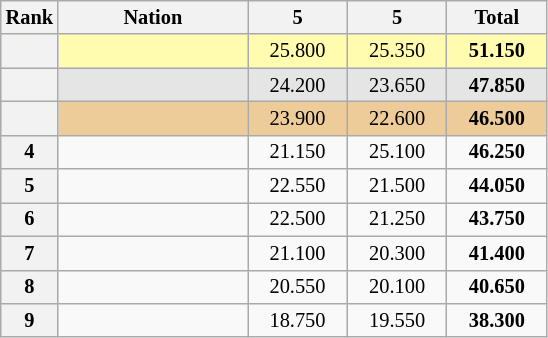<table class="wikitable sortable" style="text-align:center; font-size:85%">
<tr>
<th scope="col" style="width:20px;">Rank</th>
<th scope="col" style="width:120px;">Nation</th>
<th scope="col" style="width:60px;">5 </th>
<th scope="col" style="width:60px;">5 </th>
<th scope="col" style="width:60px;">Total</th>
</tr>
<tr bgcolor="fffcaf">
<th scope="row"></th>
<td align="left"></td>
<td>25.800</td>
<td>25.350</td>
<td><strong>51.150</strong></td>
</tr>
<tr bgcolor="e5e5e5">
<th scope="row"></th>
<td align="left"></td>
<td>24.200</td>
<td>23.650</td>
<td><strong>47.850</strong></td>
</tr>
<tr bgcolor="eecc99">
<th scope="row"></th>
<td align="left"></td>
<td>23.900</td>
<td>22.600</td>
<td><strong>46.500</strong></td>
</tr>
<tr>
<th scope="row">4</th>
<td align="left"></td>
<td>21.150</td>
<td>25.100</td>
<td><strong>46.250</strong></td>
</tr>
<tr>
<th scope="row">5</th>
<td align="left"></td>
<td>22.550</td>
<td>21.500</td>
<td><strong>44.050</strong></td>
</tr>
<tr>
<th scope="row">6</th>
<td align="left"></td>
<td>22.500</td>
<td>21.250</td>
<td><strong>43.750</strong></td>
</tr>
<tr>
<th scope="row">7</th>
<td align="left"></td>
<td>21.100</td>
<td>20.300</td>
<td><strong>41.400</strong></td>
</tr>
<tr>
<th scope="row">8</th>
<td align="left"></td>
<td>20.550</td>
<td>20.100</td>
<td><strong>40.650</strong></td>
</tr>
<tr>
<th scope="row">9</th>
<td align="left"></td>
<td>18.750</td>
<td>19.550</td>
<td><strong>38.300</strong></td>
</tr>
</table>
